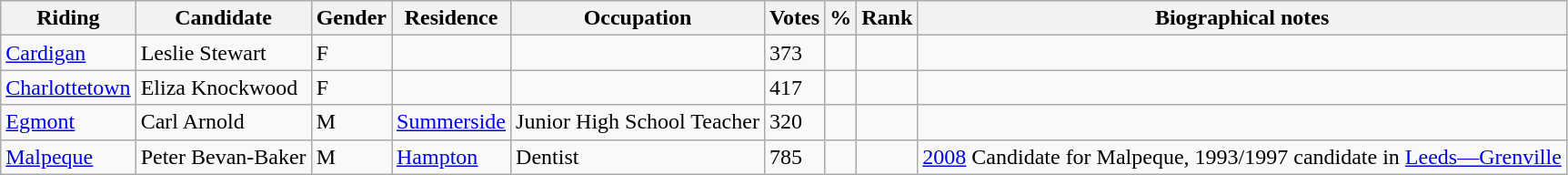<table class="wikitable sortable">
<tr>
<th>Riding</th>
<th>Candidate</th>
<th>Gender</th>
<th>Residence</th>
<th>Occupation</th>
<th>Votes</th>
<th>%</th>
<th>Rank</th>
<th>Biographical notes</th>
</tr>
<tr>
<td><a href='#'>Cardigan</a></td>
<td>Leslie Stewart</td>
<td>F</td>
<td></td>
<td></td>
<td>373</td>
<td></td>
<td></td>
<td></td>
</tr>
<tr>
<td><a href='#'>Charlottetown</a></td>
<td>Eliza Knockwood</td>
<td>F</td>
<td></td>
<td></td>
<td>417</td>
<td></td>
<td></td>
<td></td>
</tr>
<tr>
<td><a href='#'>Egmont</a></td>
<td>Carl Arnold</td>
<td>M</td>
<td><a href='#'>Summerside</a></td>
<td>Junior High School Teacher</td>
<td>320</td>
<td></td>
<td></td>
<td></td>
</tr>
<tr>
<td><a href='#'>Malpeque</a></td>
<td>Peter Bevan-Baker</td>
<td>M</td>
<td><a href='#'>Hampton</a></td>
<td>Dentist</td>
<td>785</td>
<td></td>
<td></td>
<td><a href='#'>2008</a> Candidate for Malpeque, 1993/1997 candidate in <a href='#'>Leeds—Grenville</a></td>
</tr>
</table>
